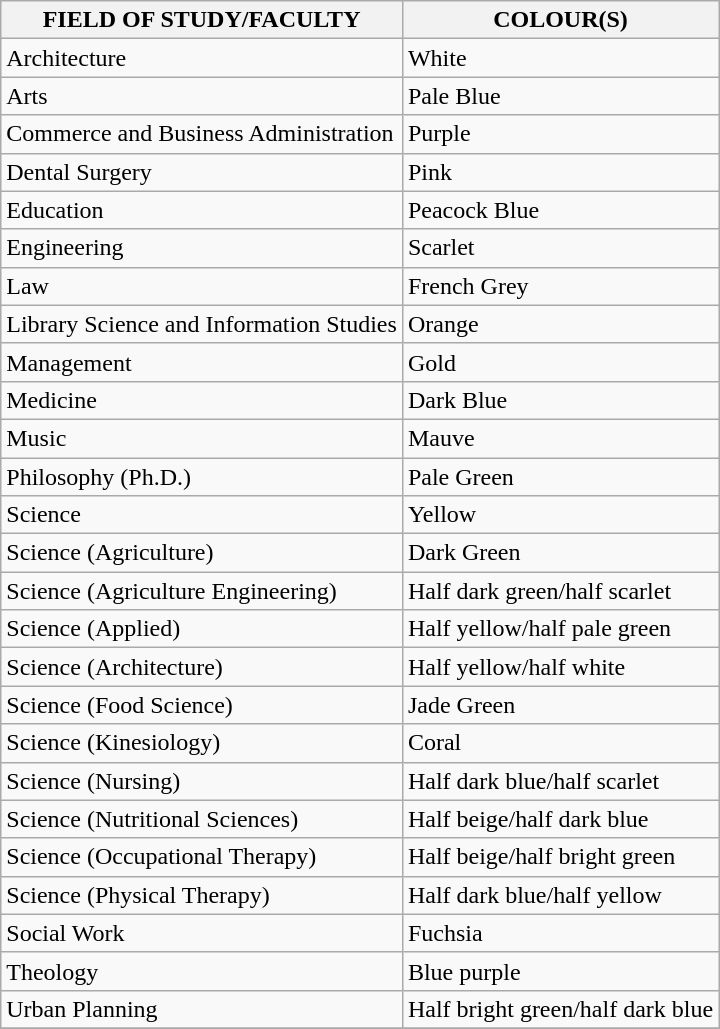<table class="wikitable">
<tr>
<th>FIELD OF STUDY/FACULTY</th>
<th>COLOUR(S)</th>
</tr>
<tr>
<td>Architecture</td>
<td>White</td>
</tr>
<tr>
<td>Arts</td>
<td>Pale Blue</td>
</tr>
<tr>
<td>Commerce and Business Administration</td>
<td>Purple</td>
</tr>
<tr>
<td>Dental Surgery</td>
<td>Pink</td>
</tr>
<tr>
<td>Education</td>
<td>Peacock  Blue</td>
</tr>
<tr>
<td>Engineering</td>
<td>Scarlet</td>
</tr>
<tr>
<td>Law</td>
<td>French Grey</td>
</tr>
<tr>
<td>Library Science and Information Studies</td>
<td>Orange</td>
</tr>
<tr>
<td>Management</td>
<td>Gold</td>
</tr>
<tr>
<td>Medicine</td>
<td>Dark Blue</td>
</tr>
<tr>
<td>Music</td>
<td>Mauve</td>
</tr>
<tr>
<td>Philosophy (Ph.D.)</td>
<td>Pale Green</td>
</tr>
<tr>
<td>Science</td>
<td>Yellow</td>
</tr>
<tr>
<td>Science (Agriculture)</td>
<td>Dark Green</td>
</tr>
<tr>
<td>Science (Agriculture Engineering)</td>
<td>Half dark green/half scarlet</td>
</tr>
<tr>
<td>Science (Applied)</td>
<td>Half yellow/half pale green</td>
</tr>
<tr>
<td>Science (Architecture)</td>
<td>Half yellow/half white</td>
</tr>
<tr>
<td>Science (Food Science)</td>
<td>Jade Green</td>
</tr>
<tr>
<td>Science (Kinesiology)</td>
<td>Coral</td>
</tr>
<tr>
<td>Science (Nursing)</td>
<td>Half dark blue/half scarlet</td>
</tr>
<tr>
<td>Science (Nutritional Sciences)</td>
<td>Half beige/half dark blue</td>
</tr>
<tr>
<td>Science (Occupational Therapy)</td>
<td>Half beige/half bright green</td>
</tr>
<tr>
<td>Science (Physical Therapy)</td>
<td>Half dark blue/half yellow</td>
</tr>
<tr>
<td>Social Work</td>
<td>Fuchsia</td>
</tr>
<tr>
<td>Theology</td>
<td>Blue purple</td>
</tr>
<tr>
<td>Urban Planning</td>
<td>Half bright green/half dark blue</td>
</tr>
<tr>
</tr>
</table>
